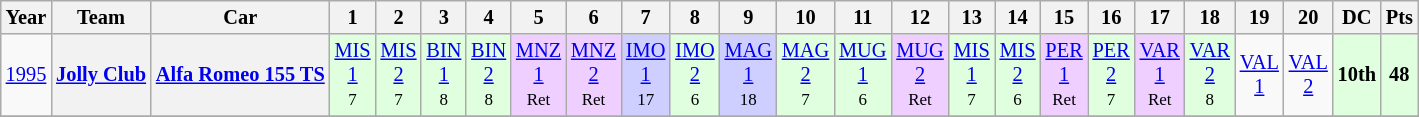<table class="wikitable" style="text-align:center; font-size:85%">
<tr>
<th>Year</th>
<th>Team</th>
<th>Car</th>
<th>1</th>
<th>2</th>
<th>3</th>
<th>4</th>
<th>5</th>
<th>6</th>
<th>7</th>
<th>8</th>
<th>9</th>
<th>10</th>
<th>11</th>
<th>12</th>
<th>13</th>
<th>14</th>
<th>15</th>
<th>16</th>
<th>17</th>
<th>18</th>
<th>19</th>
<th>20</th>
<th>DC</th>
<th>Pts</th>
</tr>
<tr>
<td><a href='#'>1995</a></td>
<th nowrap><a href='#'>Jolly Club</a></th>
<th nowrap><a href='#'>Alfa Romeo 155 TS</a></th>
<td style="background:#dfffdf;"><a href='#'>MIS<br>1</a><br><small>7</small></td>
<td style="background:#dfffdf;"><a href='#'>MIS<br>2</a><br><small>7</small></td>
<td style="background:#dfffdf;"><a href='#'>BIN<br>1</a><br><small>8</small></td>
<td style="background:#dfffdf;"><a href='#'>BIN<br>2</a><br><small>8</small></td>
<td style="background:#efcfff;"><a href='#'>MNZ<br>1</a><br><small>Ret</small></td>
<td style="background:#efcfff;"><a href='#'>MNZ<br>2</a><br><small>Ret</small></td>
<td style="background:#CFCFFF;"><a href='#'>IMO<br>1</a><br><small>17</small></td>
<td style="background:#dfffdf;"><a href='#'>IMO<br>2</a><br><small>6</small></td>
<td style="background:#CFCFFF;"><a href='#'>MAG<br>1</a><br><small>18</small></td>
<td style="background:#DFFFDF;"><a href='#'>MAG<br>2</a><br><small>7</small></td>
<td style="background:#DFFFDF;"><a href='#'>MUG<br>1</a><br><small>6</small></td>
<td style="background:#efcfff;"><a href='#'>MUG<br>2</a><br><small>Ret</small></td>
<td style="background:#DFFFDF;"><a href='#'>MIS<br>1</a><br><small>7</small></td>
<td style="background:#dfffdf;"><a href='#'>MIS<br>2</a><br><small>6</small></td>
<td style="background:#efcfff;"><a href='#'>PER<br>1</a><br><small>Ret</small></td>
<td style="background:#dfffdf;"><a href='#'>PER<br>2</a><br><small>7</small></td>
<td style="background:#efcfff;"><a href='#'>VAR<br>1</a><br><small>Ret</small></td>
<td style="background:#dfffdf;"><a href='#'>VAR<br>2</a><br><small>8</small></td>
<td><a href='#'>VAL<br>1</a><br></td>
<td><a href='#'>VAL<br>2</a><br></td>
<th style="background:#dfffdf;">10th</th>
<th style="background:#dfffdf;">48</th>
</tr>
<tr>
</tr>
</table>
